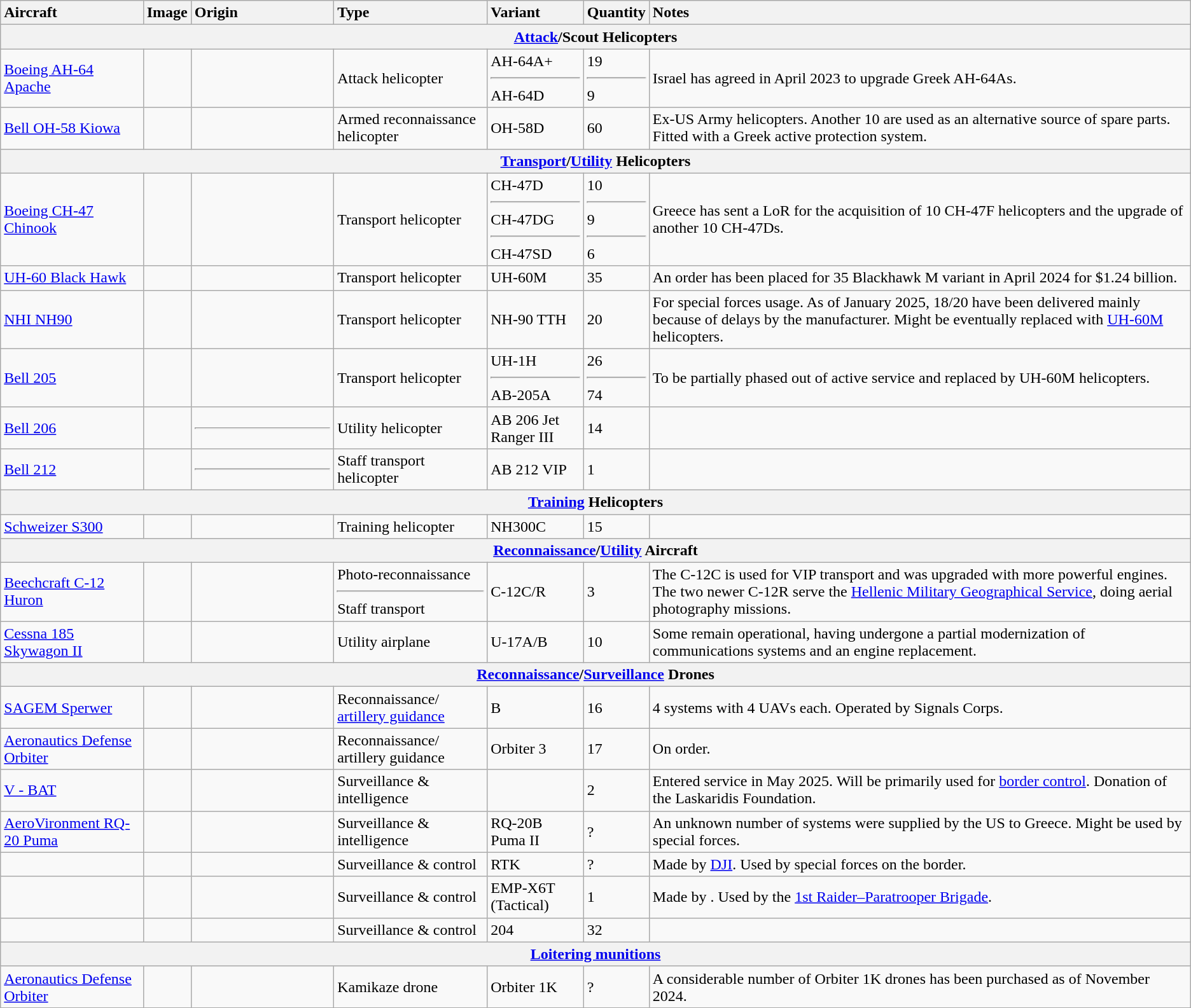<table class="wikitable">
<tr>
<th style="text-align:left;">Aircraft</th>
<th>Image</th>
<th style="text-align:left;">Origin</th>
<th style="text-align:left;">Type</th>
<th style="text-align:left;">Variant</th>
<th style="text-align:left;">Quantity</th>
<th style="text-align:left;">Notes</th>
</tr>
<tr>
<th colspan="7"><a href='#'>Attack</a>/Scout Helicopters</th>
</tr>
<tr>
<td style="text-align:left; width:12%"><a href='#'>Boeing AH-64 Apache</a></td>
<td></td>
<td></td>
<td>Attack helicopter</td>
<td>AH-64A+<hr>AH-64D</td>
<td>19<hr>9</td>
<td>Israel has agreed in April 2023 to upgrade Greek AH-64As.</td>
</tr>
<tr>
<td><a href='#'>Bell OH-58 Kiowa</a></td>
<td></td>
<td style="text-align:left; width:12%"></td>
<td>Armed reconnaissance helicopter</td>
<td>OH-58D</td>
<td>60</td>
<td>Ex-US Army helicopters. Another 10 are used as an alternative source of spare parts. Fitted with a Greek active protection system.</td>
</tr>
<tr>
<th colspan="7"><a href='#'>Transport</a>/<a href='#'>Utility</a> Helicopters</th>
</tr>
<tr>
<td><a href='#'>Boeing CH-47 Chinook</a></td>
<td></td>
<td></td>
<td>Transport helicopter</td>
<td>CH-47D<hr>CH-47DG<hr>CH-47SD</td>
<td>10<hr>9<hr>6</td>
<td>Greece has sent a LoR for the acquisition of 10 CH-47F helicopters and the upgrade of another 10 CH-47Ds.</td>
</tr>
<tr>
<td><a href='#'>UH-60 Black Hawk</a></td>
<td></td>
<td></td>
<td>Transport helicopter</td>
<td>UH-60M</td>
<td>35</td>
<td>An order has been placed for 35 Blackhawk M variant in April 2024 for $1.24 billion.</td>
</tr>
<tr>
<td><a href='#'>NHI NH90</a></td>
<td></td>
<td></td>
<td>Transport helicopter</td>
<td>NH-90 TTH</td>
<td>20</td>
<td>For special forces usage. As of January 2025, 18/20 have been delivered mainly because of delays by the manufacturer. Might be eventually replaced with <a href='#'>UH-60M</a> helicopters.</td>
</tr>
<tr>
<td><a href='#'>Bell 205</a></td>
<td></td>
<td></td>
<td>Transport helicopter</td>
<td>UH-1H <hr>ΑB-205A</td>
<td>26<hr>74</td>
<td>To be partially phased out of active service and replaced by UH-60M helicopters.</td>
</tr>
<tr>
<td><a href='#'>Bell 206</a></td>
<td></td>
<td><hr></td>
<td>Utility helicopter</td>
<td>AB 206 Jet Ranger III</td>
<td>14</td>
<td></td>
</tr>
<tr>
<td><a href='#'>Bell 212</a></td>
<td></td>
<td><hr></td>
<td>Staff transport helicopter</td>
<td>AB 212 VIP</td>
<td>1</td>
<td></td>
</tr>
<tr>
<th colspan="7"><a href='#'>Training</a> Helicopters</th>
</tr>
<tr>
<td><a href='#'>Schweizer S300</a></td>
<td></td>
<td></td>
<td>Training helicopter</td>
<td>NH300C</td>
<td>15</td>
<td></td>
</tr>
<tr>
<th colspan="7"><a href='#'>Reconnaissance</a>/<a href='#'>Utility</a> Aircraft</th>
</tr>
<tr>
<td><a href='#'>Beechcraft C-12 Huron</a></td>
<td></td>
<td></td>
<td>Photo-reconnaissance<hr>Staff transport</td>
<td>C-12C/R</td>
<td>3</td>
<td>The C-12C is used for VIP transport and was upgraded with more powerful engines. The two newer C-12R serve the <a href='#'>Hellenic Military Geographical Service</a>, doing aerial photography missions.</td>
</tr>
<tr>
<td><a href='#'>Cessna 185 Skywagon II</a></td>
<td></td>
<td></td>
<td>Utility airplane</td>
<td>U-17A/B</td>
<td>10</td>
<td>Some remain operational, having undergone a partial modernization of communications systems and an engine replacement.</td>
</tr>
<tr>
<th colspan="7"><a href='#'>Reconnaissance</a>/<a href='#'>Surveillance</a> Drones</th>
</tr>
<tr>
<td><a href='#'>SAGEM Sperwer</a></td>
<td></td>
<td></td>
<td>Reconnaissance/ <a href='#'>artillery guidance</a></td>
<td>B</td>
<td>16</td>
<td>4 systems with 4 UAVs each. Operated by Signals Corps.</td>
</tr>
<tr>
<td><a href='#'>Aeronautics Defense Orbiter</a></td>
<td></td>
<td></td>
<td>Reconnaissance/ artillery guidance</td>
<td>Orbiter 3</td>
<td>17</td>
<td>On order.</td>
</tr>
<tr>
<td><a href='#'>V - BAT</a></td>
<td></td>
<td></td>
<td>Surveillance & intelligence</td>
<td></td>
<td>2</td>
<td>Entered service in May 2025. Will be primarily used  for <a href='#'>border control</a>. Donation of the Laskaridis Foundation.</td>
</tr>
<tr>
<td><a href='#'>AeroVironment RQ-20 Puma</a></td>
<td></td>
<td></td>
<td>Surveillance & intelligence</td>
<td>RQ-20B Puma II</td>
<td>?</td>
<td>An unknown number of systems were supplied by the US to Greece. Might be used by special forces.</td>
</tr>
<tr>
<td></td>
<td></td>
<td></td>
<td>Surveillance & control</td>
<td>RTK</td>
<td>?</td>
<td>Made by <a href='#'>DJI</a>. Used by special forces on the border.</td>
</tr>
<tr>
<td></td>
<td></td>
<td></td>
<td>Surveillance & control</td>
<td>EMP-X6T (Tactical)</td>
<td>1</td>
<td>Made by . Used by the <a href='#'>1st Raider–Paratrooper Brigade</a>.</td>
</tr>
<tr>
<td></td>
<td></td>
<td></td>
<td>Surveillance & control</td>
<td>204</td>
<td>32</td>
<td></td>
</tr>
<tr>
<th colspan="7"><a href='#'>Loitering munitions</a></th>
</tr>
<tr>
<td><a href='#'>Aeronautics Defense Orbiter</a></td>
<td></td>
<td></td>
<td>Kamikaze drone</td>
<td>Orbiter 1K</td>
<td>?</td>
<td>A considerable number of Orbiter 1K drones has been purchased as of November 2024.</td>
</tr>
</table>
